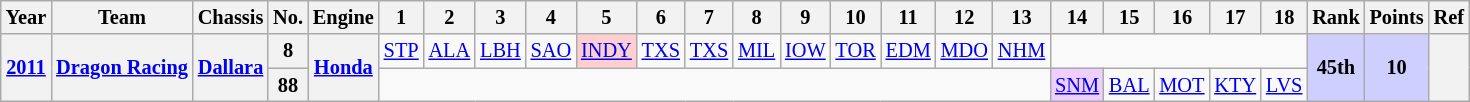<table class="wikitable" style="text-align:center; font-size:85%">
<tr>
<th>Year</th>
<th>Team</th>
<th>Chassis</th>
<th>No.</th>
<th>Engine</th>
<th>1</th>
<th>2</th>
<th>3</th>
<th>4</th>
<th>5</th>
<th>6</th>
<th>7</th>
<th>8</th>
<th>9</th>
<th>10</th>
<th>11</th>
<th>12</th>
<th>13</th>
<th>14</th>
<th>15</th>
<th>16</th>
<th>17</th>
<th>18</th>
<th>Rank</th>
<th>Points</th>
<th>Ref</th>
</tr>
<tr>
<th rowspan=2><a href='#'>2011</a></th>
<th rowspan=2 nowrap><a href='#'>Dragon Racing</a></th>
<th rowspan=2><a href='#'>Dallara</a></th>
<th>8</th>
<th rowspan=2><a href='#'>Honda</a></th>
<td><a href='#'>STP</a></td>
<td><a href='#'>ALA</a></td>
<td><a href='#'>LBH</a></td>
<td><a href='#'>SAO</a></td>
<td style="background:#FFCFCF;"><a href='#'>INDY</a><br></td>
<td><a href='#'>TXS</a></td>
<td><a href='#'>TXS</a></td>
<td><a href='#'>MIL</a></td>
<td><a href='#'>IOW</a></td>
<td><a href='#'>TOR</a></td>
<td><a href='#'>EDM</a></td>
<td><a href='#'>MDO</a></td>
<td><a href='#'>NHM</a></td>
<td colspan=5></td>
<th rowspan=2 style="background:#CFCFFF;">45th</th>
<th rowspan=2 style="background:#CFCFFF;">10</th>
<th rowspan=2></th>
</tr>
<tr>
<th>88</th>
<td colspan=13></td>
<td style="background:#EFCFFF;"><a href='#'>SNM</a><br></td>
<td><a href='#'>BAL</a></td>
<td><a href='#'>MOT</a></td>
<td><a href='#'>KTY</a></td>
<td><a href='#'>LVS</a></td>
</tr>
</table>
